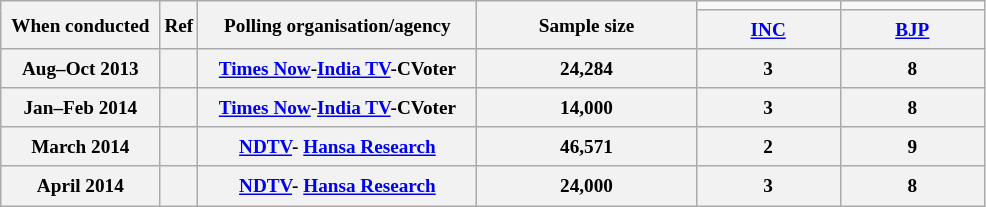<table class="wikitable" style="text-align:center;font-size:80%;line-height:20px;">
<tr>
<th class="wikitable" rowspan="2" width="100px">When conducted</th>
<th class="wikitable" rowspan="2" width="10px">Ref</th>
<th class="wikitable" rowspan="2" width="180px">Polling organisation/agency</th>
<th class="wikitable" rowspan="2" width="140px">Sample size</th>
<td bgcolor=></td>
<td bgcolor=></td>
</tr>
<tr>
<th class="wikitable" width="90px"><a href='#'>INC</a></th>
<th class="wikitable" width="90px"><a href='#'>BJP</a></th>
</tr>
<tr class="hintergrundfarbe2" style="text-align:center">
<th>Aug–Oct 2013</th>
<th></th>
<th><a href='#'>Times Now</a>-<a href='#'>India TV</a>-CVoter</th>
<th>24,284</th>
<th>3</th>
<th>8</th>
</tr>
<tr class="hintergrundfarbe2" style="text-align:center">
<th>Jan–Feb 2014</th>
<th></th>
<th><a href='#'>Times Now</a>-<a href='#'>India TV</a>-CVoter</th>
<th>14,000</th>
<th>3</th>
<th>8</th>
</tr>
<tr class="hintergrundfarbe2" style="text-align:center">
<th>March 2014</th>
<th></th>
<th><a href='#'>NDTV</a>- <a href='#'>Hansa Research</a></th>
<th>46,571</th>
<th>2</th>
<th>9</th>
</tr>
<tr class="hintergrundfarbe2" style="text-align:center">
<th>April 2014</th>
<th></th>
<th><a href='#'>NDTV</a>- <a href='#'>Hansa Research</a></th>
<th>24,000</th>
<th>3</th>
<th>8</th>
</tr>
</table>
